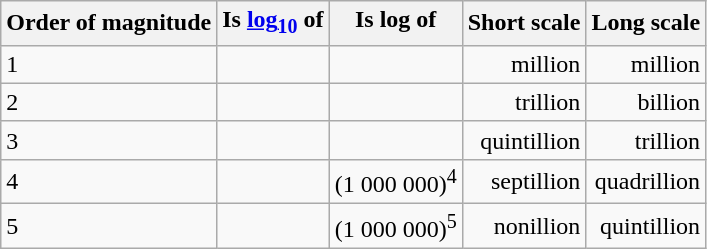<table class="wikitable">
<tr>
<th>Order of magnitude</th>
<th>Is <a href='#'>log<sub>10</sub></a> of</th>
<th>Is log<sub></sub> of</th>
<th>Short scale</th>
<th>Long scale</th>
</tr>
<tr>
<td>1</td>
<td align=right></td>
<td align=right></td>
<td align=right>million</td>
<td align=right>million</td>
</tr>
<tr>
<td>2</td>
<td align=right></td>
<td align=right></td>
<td align=right>trillion</td>
<td align=right>billion</td>
</tr>
<tr>
<td>3</td>
<td align=right></td>
<td align=right></td>
<td align=right>quintillion</td>
<td align=right>trillion</td>
</tr>
<tr>
<td>4</td>
<td align=right></td>
<td align=right>(1 000 000)<sup>4</sup></td>
<td align=right>septillion</td>
<td align=right>quadrillion</td>
</tr>
<tr>
<td>5</td>
<td align=right></td>
<td align=right>(1 000 000)<sup>5</sup></td>
<td align=right>nonillion</td>
<td align=right>quintillion</td>
</tr>
</table>
